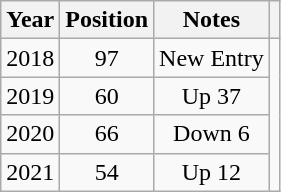<table class="wikitable plainrowheaders" style="text-align:center;">
<tr>
<th>Year</th>
<th>Position</th>
<th>Notes</th>
<th></th>
</tr>
<tr>
<td>2018</td>
<td>97</td>
<td>New Entry</td>
<td rowspan="4"></td>
</tr>
<tr>
<td>2019</td>
<td>60</td>
<td>Up 37</td>
</tr>
<tr>
<td>2020</td>
<td>66</td>
<td>Down 6</td>
</tr>
<tr>
<td>2021</td>
<td>54</td>
<td>Up 12</td>
</tr>
</table>
